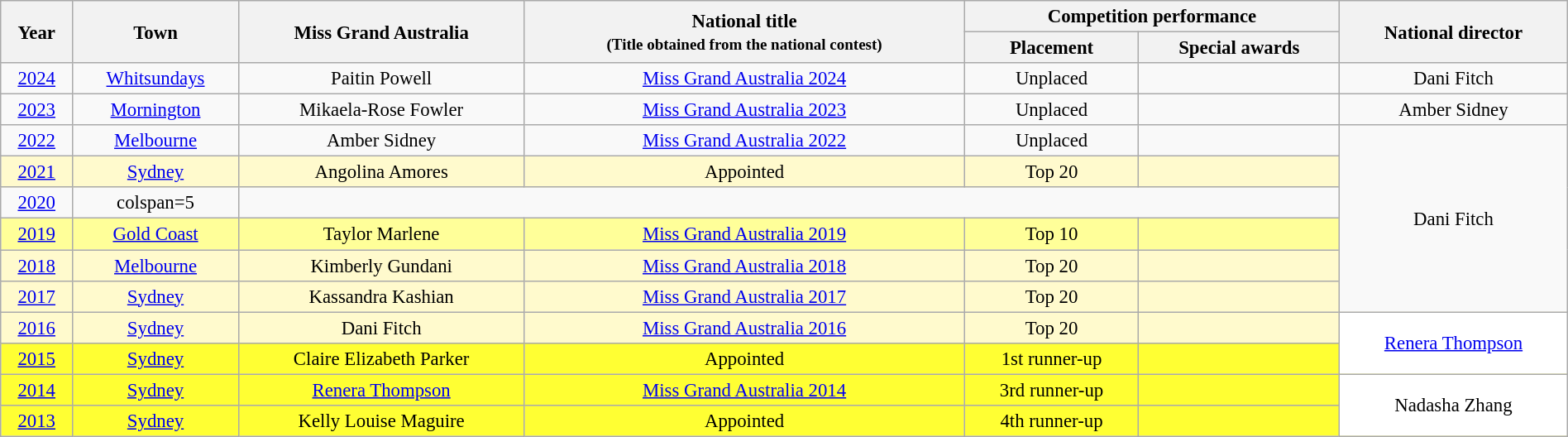<table class="wikitable" style="font-size: 95%; text-align:center; width:100%">
<tr>
<th rowspan=2>Year</th>
<th rowspan=2>Town</th>
<th rowspan=2>Miss Grand Australia</th>
<th rowspan=2>National title<br><small>(Title obtained from the national contest)</small></th>
<th colspan=2>Competition performance</th>
<th rowspan=2>National director</th>
</tr>
<tr>
<th>Placement</th>
<th>Special awards</th>
</tr>
<tr>
<td><a href='#'>2024</a></td>
<td><a href='#'>Whitsundays</a></td>
<td>Paitin Powell</td>
<td><a href='#'>Miss Grand Australia 2024</a></td>
<td>Unplaced</td>
<td></td>
<td>Dani Fitch</td>
</tr>
<tr>
<td><a href='#'>2023</a></td>
<td><a href='#'>Mornington</a></td>
<td>Mikaela-Rose Fowler</td>
<td><a href='#'>Miss Grand Australia 2023</a></td>
<td>Unplaced</td>
<td></td>
<td>Amber Sidney</td>
</tr>
<tr>
<td><a href='#'>2022</a></td>
<td><a href='#'>Melbourne</a></td>
<td>Amber Sidney</td>
<td><a href='#'>Miss Grand Australia 2022</a></td>
<td>Unplaced</td>
<td></td>
<td rowspan=6>Dani Fitch</td>
</tr>
<tr bgcolor=#FFFACD>
<td><a href='#'>2021</a></td>
<td><a href='#'>Sydney</a></td>
<td>Angolina Amores</td>
<td>Appointed</td>
<td>Top 20</td>
<td></td>
</tr>
<tr>
<td><a href='#'>2020</a></td>
<td>colspan=5 </td>
</tr>
<tr bgcolor=#FFFF99>
<td><a href='#'>2019</a></td>
<td><a href='#'>Gold Coast</a></td>
<td>Taylor Marlene</td>
<td><a href='#'>Miss Grand Australia 2019</a></td>
<td>Top 10</td>
<td></td>
</tr>
<tr bgcolor=#FFFACD>
<td><a href='#'>2018</a></td>
<td><a href='#'>Melbourne</a></td>
<td>Kimberly Gundani</td>
<td><a href='#'>Miss Grand Australia 2018</a></td>
<td>Top 20</td>
<td></td>
</tr>
<tr bgcolor=#FFFACD>
<td><a href='#'>2017</a></td>
<td><a href='#'>Sydney</a></td>
<td>Kassandra Kashian</td>
<td><a href='#'>Miss Grand Australia 2017</a></td>
<td>Top 20</td>
<td></td>
</tr>
<tr bgcolor=#FFFACD>
<td><a href='#'>2016</a></td>
<td><a href='#'>Sydney</a></td>
<td>Dani Fitch</td>
<td><a href='#'>Miss Grand Australia 2016</a></td>
<td>Top 20</td>
<td></td>
<td bgcolor=#FFFFFF rowspan=2><a href='#'>Renera Thompson</a></td>
</tr>
<tr bgcolor=#FFFF33>
<td><a href='#'>2015</a></td>
<td><a href='#'>Sydney</a></td>
<td>Claire Elizabeth Parker</td>
<td>Appointed</td>
<td>1st runner-up</td>
<td></td>
</tr>
<tr bgcolor=#FFFF33>
<td><a href='#'>2014</a></td>
<td><a href='#'>Sydney</a></td>
<td><a href='#'>Renera Thompson</a></td>
<td><a href='#'>Miss Grand Australia 2014</a></td>
<td>3rd runner-up</td>
<td></td>
<td bgcolor=#FFFFFF rowspan=2>Nadasha Zhang</td>
</tr>
<tr bgcolor=#FFFF33>
<td><a href='#'>2013</a></td>
<td><a href='#'>Sydney</a></td>
<td>Kelly Louise Maguire</td>
<td>Appointed</td>
<td>4th runner-up</td>
<td></td>
</tr>
</table>
